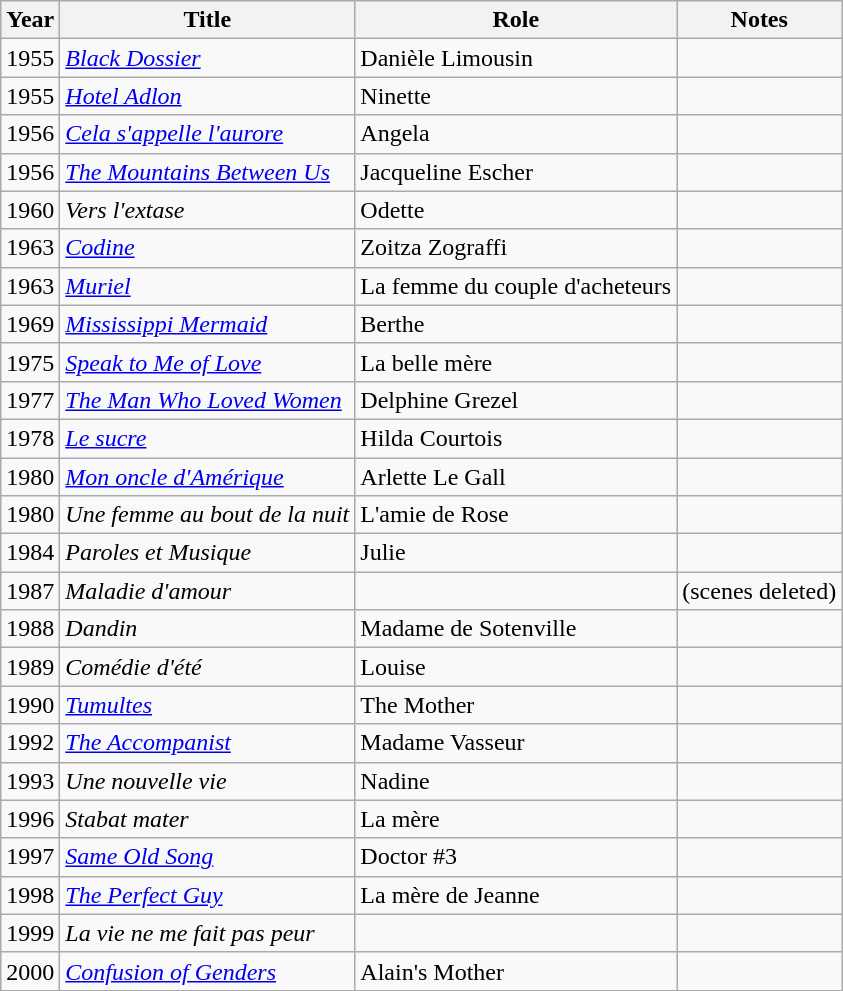<table class="wikitable">
<tr>
<th>Year</th>
<th>Title</th>
<th>Role</th>
<th>Notes</th>
</tr>
<tr>
<td>1955</td>
<td><em><a href='#'>Black Dossier</a></em></td>
<td>Danièle Limousin</td>
<td></td>
</tr>
<tr>
<td>1955</td>
<td><em><a href='#'>Hotel Adlon</a></em></td>
<td>Ninette</td>
<td></td>
</tr>
<tr>
<td>1956</td>
<td><em><a href='#'>Cela s'appelle l'aurore</a></em></td>
<td>Angela</td>
<td></td>
</tr>
<tr>
<td>1956</td>
<td><em><a href='#'>The Mountains Between Us</a></em></td>
<td>Jacqueline Escher</td>
<td></td>
</tr>
<tr>
<td>1960</td>
<td><em>Vers l'extase</em></td>
<td>Odette</td>
<td></td>
</tr>
<tr>
<td>1963</td>
<td><em><a href='#'>Codine</a></em></td>
<td>Zoitza Zograffi</td>
<td></td>
</tr>
<tr>
<td>1963</td>
<td><em><a href='#'>Muriel</a></em></td>
<td>La femme du couple d'acheteurs</td>
<td></td>
</tr>
<tr>
<td>1969</td>
<td><em><a href='#'>Mississippi Mermaid</a></em></td>
<td>Berthe</td>
<td></td>
</tr>
<tr>
<td>1975</td>
<td><em><a href='#'>Speak to Me of Love</a></em></td>
<td>La belle mère</td>
<td></td>
</tr>
<tr>
<td>1977</td>
<td><em><a href='#'>The Man Who Loved Women</a></em></td>
<td>Delphine Grezel</td>
<td></td>
</tr>
<tr>
<td>1978</td>
<td><em><a href='#'>Le sucre</a></em></td>
<td>Hilda Courtois</td>
<td></td>
</tr>
<tr>
<td>1980</td>
<td><em><a href='#'>Mon oncle d'Amérique</a></em></td>
<td>Arlette Le Gall</td>
<td></td>
</tr>
<tr>
<td>1980</td>
<td><em>Une femme au bout de la nuit</em></td>
<td>L'amie de Rose</td>
<td></td>
</tr>
<tr>
<td>1984</td>
<td><em>Paroles et Musique</em></td>
<td>Julie</td>
<td></td>
</tr>
<tr>
<td>1987</td>
<td><em>Maladie d'amour</em></td>
<td></td>
<td>(scenes deleted)</td>
</tr>
<tr>
<td>1988</td>
<td><em>Dandin</em></td>
<td>Madame de Sotenville</td>
<td></td>
</tr>
<tr>
<td>1989</td>
<td><em>Comédie d'été</em></td>
<td>Louise</td>
<td></td>
</tr>
<tr>
<td>1990</td>
<td><em><a href='#'>Tumultes</a></em></td>
<td>The Mother</td>
<td></td>
</tr>
<tr>
<td>1992</td>
<td><em><a href='#'>The Accompanist</a></em></td>
<td>Madame Vasseur</td>
<td></td>
</tr>
<tr>
<td>1993</td>
<td><em>Une nouvelle vie</em></td>
<td>Nadine</td>
<td></td>
</tr>
<tr>
<td>1996</td>
<td><em>Stabat mater</em></td>
<td>La mère</td>
<td></td>
</tr>
<tr>
<td>1997</td>
<td><em><a href='#'>Same Old Song</a></em></td>
<td>Doctor #3</td>
<td></td>
</tr>
<tr>
<td>1998</td>
<td><em><a href='#'>The Perfect Guy</a></em></td>
<td>La mère de Jeanne</td>
<td></td>
</tr>
<tr>
<td>1999</td>
<td><em>La vie ne me fait pas peur</em></td>
<td></td>
<td></td>
</tr>
<tr>
<td>2000</td>
<td><em><a href='#'>Confusion of Genders</a></em></td>
<td>Alain's Mother</td>
<td></td>
</tr>
</table>
